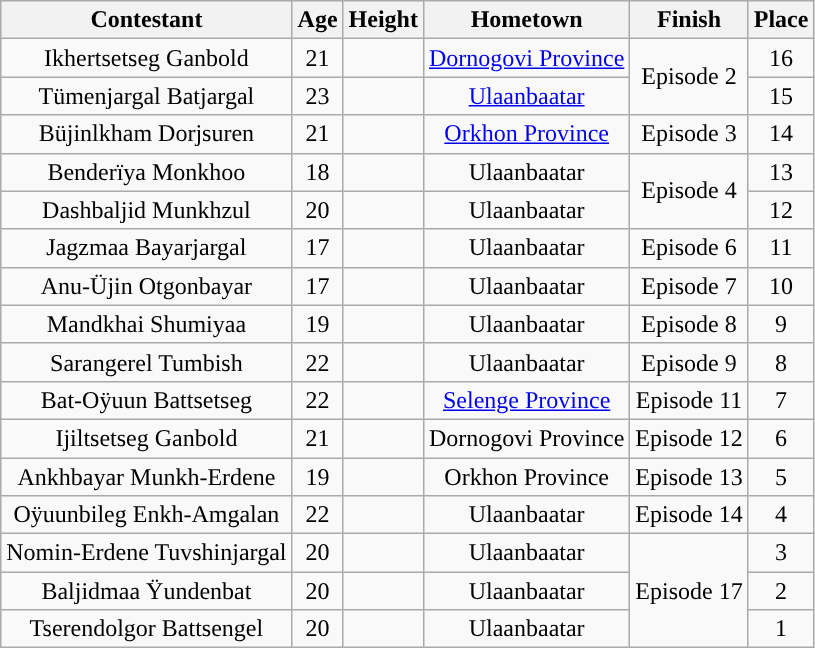<table class="wikitable sortable" style="text-align:center;">
<tr>
<th>Contestant</th>
<th>Age</th>
<th>Height</th>
<th>Hometown</th>
<th>Finish</th>
<th>Place</th>
</tr>
<tr>
<td>Ikhertsetseg Ganbold</td>
<td>21</td>
<td></td>
<td><a href='#'>Dornogovi Province</a></td>
<td rowspan="2">Episode 2</td>
<td>16</td>
</tr>
<tr>
<td>Tümenjargal Batjargal</td>
<td>23</td>
<td></td>
<td><a href='#'>Ulaanbaatar</a></td>
<td>15</td>
</tr>
<tr>
<td>Büjinlkham Dorjsuren</td>
<td>21</td>
<td></td>
<td><a href='#'>Orkhon Province</a></td>
<td>Episode 3</td>
<td>14</td>
</tr>
<tr>
<td>Benderïya Monkhoo</td>
<td>18</td>
<td></td>
<td>Ulaanbaatar</td>
<td rowspan="2">Episode 4</td>
<td>13</td>
</tr>
<tr>
<td>Dashbaljid Munkhzul</td>
<td>20</td>
<td></td>
<td>Ulaanbaatar</td>
<td>12</td>
</tr>
<tr>
<td>Jagzmaa Bayarjargal</td>
<td>17</td>
<td></td>
<td>Ulaanbaatar</td>
<td>Episode 6</td>
<td>11</td>
</tr>
<tr>
<td>Anu-Üjin Otgonbayar</td>
<td>17</td>
<td></td>
<td>Ulaanbaatar</td>
<td>Episode 7</td>
<td>10</td>
</tr>
<tr>
<td>Mandkhai Shumiyaa</td>
<td>19</td>
<td></td>
<td>Ulaanbaatar</td>
<td>Episode 8</td>
<td>9</td>
</tr>
<tr>
<td>Sarangerel Tumbish</td>
<td>22</td>
<td></td>
<td>Ulaanbaatar</td>
<td>Episode 9</td>
<td>8</td>
</tr>
<tr>
<td>Bat-Oÿuun Battsetseg</td>
<td>22</td>
<td></td>
<td><a href='#'>Selenge Province</a></td>
<td>Episode 11</td>
<td>7</td>
</tr>
<tr>
<td>Ijiltsetseg Ganbold</td>
<td>21</td>
<td></td>
<td>Dornogovi Province</td>
<td>Episode 12</td>
<td>6</td>
</tr>
<tr>
<td>Ankhbayar Munkh-Erdene</td>
<td>19</td>
<td></td>
<td>Orkhon Province</td>
<td>Episode 13</td>
<td>5</td>
</tr>
<tr>
<td>Oÿuunbileg Enkh-Amgalan</td>
<td>22</td>
<td></td>
<td>Ulaanbaatar</td>
<td>Episode 14</td>
<td>4</td>
</tr>
<tr>
<td>Nomin-Erdene Tuvshinjargal</td>
<td>20</td>
<td></td>
<td>Ulaanbaatar</td>
<td rowspan="3">Episode 17</td>
<td>3</td>
</tr>
<tr>
<td>Baljidmaa Ÿundenbat</td>
<td>20</td>
<td></td>
<td>Ulaanbaatar</td>
<td>2</td>
</tr>
<tr>
<td>Tserendolgor Battsengel</td>
<td>20</td>
<td></td>
<td>Ulaanbaatar</td>
<td>1</td>
</tr>
</table>
